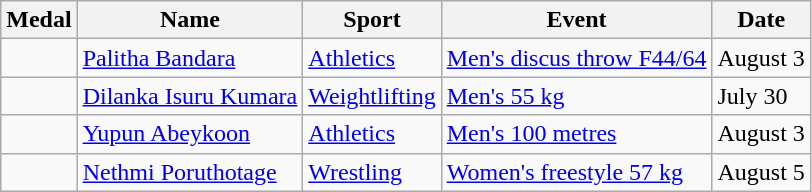<table class="wikitable sortable">
<tr>
<th>Medal</th>
<th>Name</th>
<th>Sport</th>
<th>Event</th>
<th>Date</th>
</tr>
<tr>
<td></td>
<td><a href='#'>Palitha Bandara</a></td>
<td><a href='#'>Athletics</a></td>
<td><a href='#'>Men's discus throw F44/64</a></td>
<td>August 3</td>
</tr>
<tr>
<td></td>
<td><a href='#'>Dilanka Isuru Kumara</a></td>
<td><a href='#'>Weightlifting</a></td>
<td><a href='#'>Men's 55 kg</a></td>
<td>July 30</td>
</tr>
<tr>
<td></td>
<td><a href='#'>Yupun Abeykoon</a></td>
<td><a href='#'>Athletics</a></td>
<td><a href='#'>Men's 100 metres</a></td>
<td>August 3</td>
</tr>
<tr>
<td></td>
<td><a href='#'>Nethmi Poruthotage</a></td>
<td><a href='#'>Wrestling</a></td>
<td><a href='#'>Women's freestyle 57 kg</a></td>
<td>August 5</td>
</tr>
</table>
